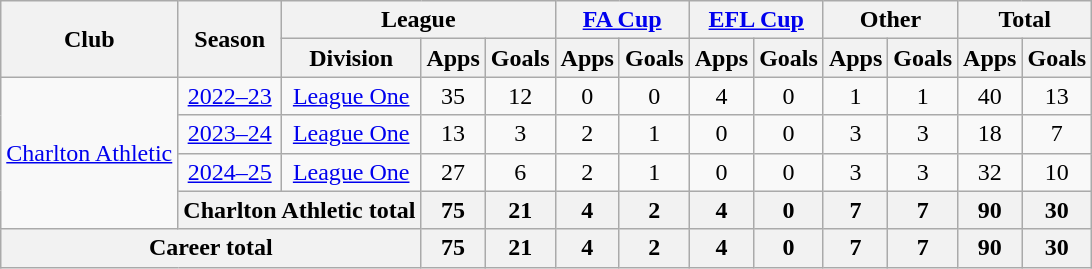<table class="wikitable" style="text-align: center">
<tr>
<th rowspan="2">Club</th>
<th rowspan="2">Season</th>
<th colspan="3">League</th>
<th colspan="2"><a href='#'>FA Cup</a></th>
<th colspan="2"><a href='#'>EFL Cup</a></th>
<th colspan="2">Other</th>
<th colspan="2">Total</th>
</tr>
<tr>
<th>Division</th>
<th>Apps</th>
<th>Goals</th>
<th>Apps</th>
<th>Goals</th>
<th>Apps</th>
<th>Goals</th>
<th>Apps</th>
<th>Goals</th>
<th>Apps</th>
<th>Goals</th>
</tr>
<tr>
<td rowspan="4"><a href='#'>Charlton Athletic</a></td>
<td><a href='#'>2022–23</a></td>
<td><a href='#'>League One</a></td>
<td>35</td>
<td>12</td>
<td>0</td>
<td>0</td>
<td>4</td>
<td>0</td>
<td>1</td>
<td>1</td>
<td>40</td>
<td>13</td>
</tr>
<tr>
<td><a href='#'>2023–24</a></td>
<td><a href='#'>League One</a></td>
<td>13</td>
<td>3</td>
<td>2</td>
<td>1</td>
<td>0</td>
<td>0</td>
<td>3</td>
<td>3</td>
<td>18</td>
<td>7</td>
</tr>
<tr>
<td><a href='#'>2024–25</a></td>
<td><a href='#'>League One</a></td>
<td>27</td>
<td>6</td>
<td>2</td>
<td>1</td>
<td>0</td>
<td>0</td>
<td>3</td>
<td>3</td>
<td>32</td>
<td>10</td>
</tr>
<tr>
<th colspan="2">Charlton Athletic total</th>
<th>75</th>
<th>21</th>
<th>4</th>
<th>2</th>
<th>4</th>
<th>0</th>
<th>7</th>
<th>7</th>
<th>90</th>
<th>30</th>
</tr>
<tr>
<th colspan="3">Career total</th>
<th>75</th>
<th>21</th>
<th>4</th>
<th>2</th>
<th>4</th>
<th>0</th>
<th>7</th>
<th>7</th>
<th>90</th>
<th>30</th>
</tr>
</table>
